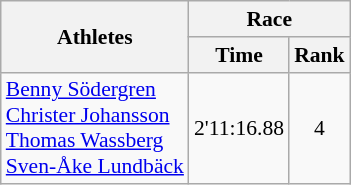<table class="wikitable" border="1" style="font-size:90%">
<tr>
<th rowspan=2>Athletes</th>
<th colspan=2>Race</th>
</tr>
<tr>
<th>Time</th>
<th>Rank</th>
</tr>
<tr>
<td><a href='#'>Benny Södergren</a><br><a href='#'>Christer Johansson</a><br><a href='#'>Thomas Wassberg</a><br><a href='#'>Sven-Åke Lundbäck</a></td>
<td align=center>2'11:16.88</td>
<td align=center>4</td>
</tr>
</table>
